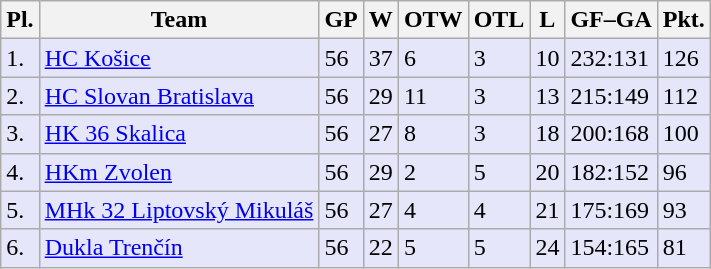<table class="wikitable">
<tr>
<th>Pl.</th>
<th>Team</th>
<th>GP</th>
<th>W</th>
<th>OTW</th>
<th>OTL</th>
<th>L</th>
<th>GF–GA</th>
<th>Pkt.</th>
</tr>
<tr bgcolor="#e6e6fa">
<td>1.</td>
<td><a href='#'>HC Košice</a></td>
<td>56</td>
<td>37</td>
<td>6</td>
<td>3</td>
<td>10</td>
<td>232:131</td>
<td>126</td>
</tr>
<tr bgcolor="#e6e6fa">
<td>2.</td>
<td><a href='#'>HC Slovan Bratislava</a></td>
<td>56</td>
<td>29</td>
<td>11</td>
<td>3</td>
<td>13</td>
<td>215:149</td>
<td>112</td>
</tr>
<tr bgcolor="#e6e6fa">
<td>3.</td>
<td><a href='#'>HK 36 Skalica</a></td>
<td>56</td>
<td>27</td>
<td>8</td>
<td>3</td>
<td>18</td>
<td>200:168</td>
<td>100</td>
</tr>
<tr bgcolor="#e6e6fa">
<td>4.</td>
<td><a href='#'>HKm Zvolen</a></td>
<td>56</td>
<td>29</td>
<td>2</td>
<td>5</td>
<td>20</td>
<td>182:152</td>
<td>96</td>
</tr>
<tr bgcolor="#e6e6fa">
<td>5.</td>
<td><a href='#'>MHk 32 Liptovský Mikuláš</a></td>
<td>56</td>
<td>27</td>
<td>4</td>
<td>4</td>
<td>21</td>
<td>175:169</td>
<td>93</td>
</tr>
<tr bgcolor="#e6e6fa">
<td>6.</td>
<td><a href='#'>Dukla Trenčín</a></td>
<td>56</td>
<td>22</td>
<td>5</td>
<td>5</td>
<td>24</td>
<td>154:165</td>
<td>81</td>
</tr>
</table>
